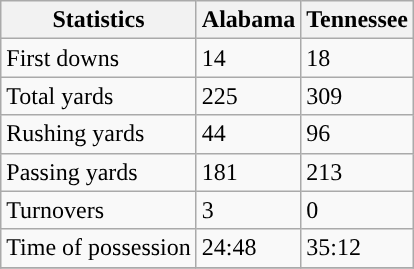<table class="wikitable" style="float: left;">
<tr>
<th>Statistics</th>
<th>Alabama</th>
<th>Tennessee</th>
</tr>
<tr>
<td>First downs</td>
<td>14</td>
<td>18</td>
</tr>
<tr>
<td>Total yards</td>
<td>225</td>
<td>309</td>
</tr>
<tr>
<td>Rushing yards</td>
<td>44</td>
<td>96</td>
</tr>
<tr>
<td>Passing yards</td>
<td>181</td>
<td>213</td>
</tr>
<tr>
<td>Turnovers</td>
<td>3</td>
<td>0</td>
</tr>
<tr>
<td>Time of possession</td>
<td>24:48</td>
<td>35:12</td>
</tr>
<tr>
</tr>
</table>
